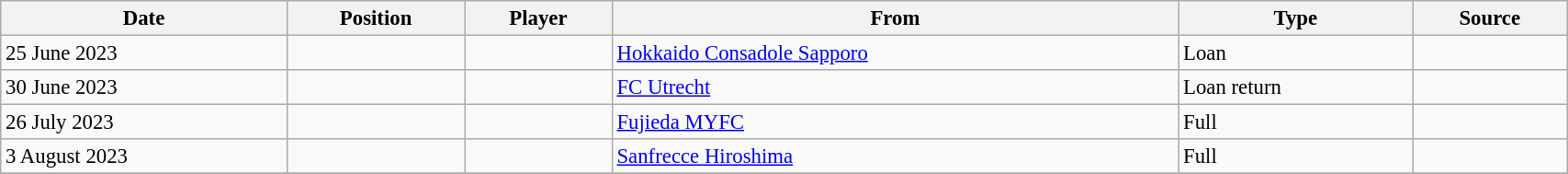<table class="wikitable sortable" style="width:90%; text-align:center; font-size:95%; text-align:left;">
<tr>
<th>Date</th>
<th>Position</th>
<th>Player</th>
<th>From</th>
<th>Type</th>
<th>Source</th>
</tr>
<tr>
<td>25 June 2023</td>
<td></td>
<td></td>
<td> <a href='#'>Hokkaido Consadole Sapporo</a></td>
<td>Loan</td>
<td></td>
</tr>
<tr>
<td>30 June 2023</td>
<td></td>
<td></td>
<td> <a href='#'>FC Utrecht</a></td>
<td>Loan return</td>
<td></td>
</tr>
<tr>
<td>26 July 2023</td>
<td></td>
<td></td>
<td> <a href='#'>Fujieda MYFC</a></td>
<td>Full</td>
<td></td>
</tr>
<tr>
<td>3 August 2023</td>
<td></td>
<td></td>
<td> <a href='#'>Sanfrecce Hiroshima</a></td>
<td>Full</td>
<td></td>
</tr>
<tr>
</tr>
</table>
